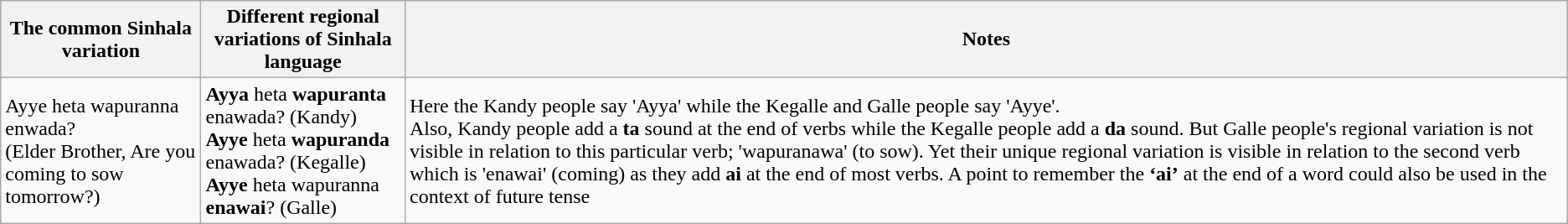<table class="wikitable">
<tr>
<th>The common Sinhala variation</th>
<th>Different regional variations of Sinhala language</th>
<th>Notes</th>
</tr>
<tr>
<td>Ayye heta wapuranna enwada?<br>(Elder Brother, Are you coming to sow tomorrow?)</td>
<td><strong>Ayya</strong> heta <strong>wapuranta</strong> enawada? (Kandy)<br><strong>Ayye</strong> heta <strong>wapuranda</strong> enawada? (Kegalle)<br><strong>Ayye</strong> heta wapuranna <strong>enawai</strong>? (Galle)</td>
<td>Here the Kandy people say 'Ayya' while the Kegalle and Galle people say 'Ayye'.<br>Also, Kandy people add a <strong>ta</strong> sound at the end of verbs while the Kegalle people add a <strong>da</strong> sound. But Galle people's regional variation is not visible in relation to this particular verb; 'wapuranawa' (to sow). Yet their unique regional variation is visible in relation to the second verb which is 'enawai' (coming) as they add <strong>ai</strong> at the end of most verbs. A point to remember the <strong>‘ai’</strong>  at the end of a word could also be used in the context of future tense</td>
</tr>
</table>
